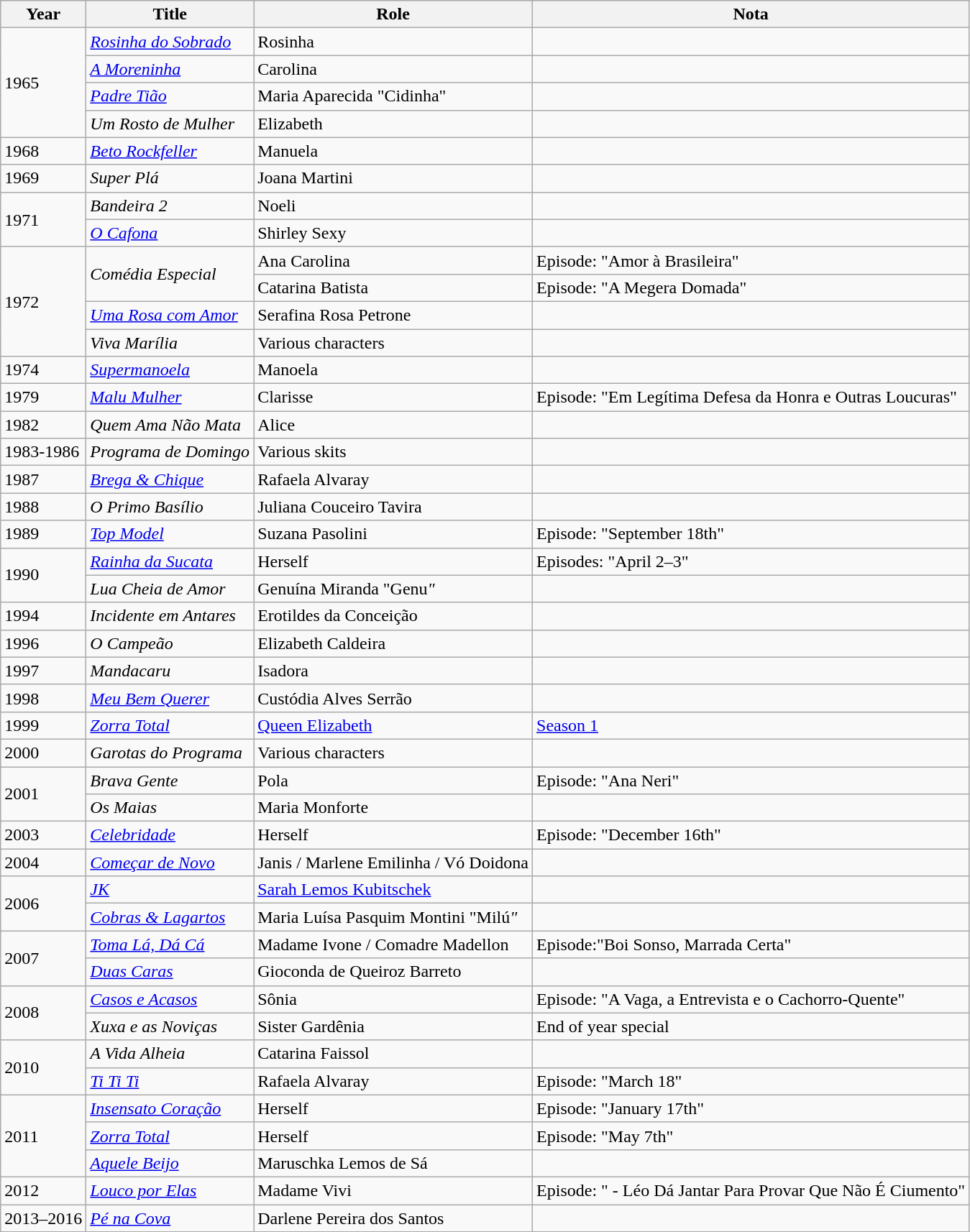<table class="wikitable">
<tr>
<th>Year</th>
<th>Title</th>
<th>Role</th>
<th>Nota</th>
</tr>
<tr>
<td rowspan="4">1965</td>
<td><em><a href='#'>Rosinha do Sobrado</a></em></td>
<td>Rosinha</td>
<td></td>
</tr>
<tr>
<td><em><a href='#'>A Moreninha</a></em></td>
<td>Carolina</td>
<td></td>
</tr>
<tr>
<td><em><a href='#'>Padre Tião</a></em></td>
<td>Maria Aparecida "Cidinha"</td>
<td></td>
</tr>
<tr>
<td><em>Um Rosto de Mulher</em></td>
<td>Elizabeth</td>
<td></td>
</tr>
<tr>
<td>1968</td>
<td><em><a href='#'>Beto Rockfeller</a></em></td>
<td>Manuela</td>
<td></td>
</tr>
<tr>
<td>1969</td>
<td><em>Super Plá</em></td>
<td>Joana Martini</td>
<td></td>
</tr>
<tr>
<td rowspan="2">1971</td>
<td><em>Bandeira 2</em></td>
<td>Noeli</td>
<td></td>
</tr>
<tr>
<td><em><a href='#'>O Cafona</a></em></td>
<td>Shirley Sexy</td>
<td></td>
</tr>
<tr>
<td rowspan="4">1972</td>
<td rowspan="2"><em>Comédia Especial</em></td>
<td>Ana Carolina</td>
<td>Episode: "Amor à Brasileira"</td>
</tr>
<tr>
<td>Catarina Batista</td>
<td>Episode: "A Megera Domada"</td>
</tr>
<tr>
<td><em><a href='#'>Uma Rosa com Amor</a></em></td>
<td>Serafina Rosa Petrone</td>
<td></td>
</tr>
<tr>
<td><em>Viva Marília</em></td>
<td>Various characters</td>
<td></td>
</tr>
<tr>
<td>1974</td>
<td><em><a href='#'>Supermanoela</a></em></td>
<td>Manoela</td>
<td></td>
</tr>
<tr>
<td>1979</td>
<td><em><a href='#'>Malu Mulher</a></em></td>
<td>Clarisse</td>
<td>Episode: "Em Legítima Defesa da Honra e Outras Loucuras"</td>
</tr>
<tr>
<td>1982</td>
<td><em>Quem Ama Não Mata</em></td>
<td>Alice</td>
<td></td>
</tr>
<tr>
<td>1983-1986</td>
<td><em>Programa de Domingo</em></td>
<td>Various skits</td>
<td></td>
</tr>
<tr>
<td>1987</td>
<td><em><a href='#'>Brega & Chique</a></em></td>
<td>Rafaela Alvaray</td>
<td></td>
</tr>
<tr>
<td>1988</td>
<td><em>O Primo Basílio</em></td>
<td>Juliana Couceiro Tavira</td>
<td></td>
</tr>
<tr>
<td>1989</td>
<td><em><a href='#'>Top Model</a></em></td>
<td>Suzana Pasolini</td>
<td>Episode: "September 18th"</td>
</tr>
<tr>
<td rowspan="2">1990</td>
<td><em><a href='#'>Rainha da Sucata</a></em></td>
<td>Herself</td>
<td>Episodes: "April 2–3"</td>
</tr>
<tr>
<td><em>Lua Cheia de Amor</em></td>
<td>Genuína Miranda "Genu<em>"</em></td>
<td></td>
</tr>
<tr>
<td>1994</td>
<td><em>Incidente em Antares</em></td>
<td>Erotildes da Conceição</td>
<td></td>
</tr>
<tr>
<td>1996</td>
<td><em>O Campeão</em></td>
<td>Elizabeth Caldeira</td>
<td></td>
</tr>
<tr>
<td>1997</td>
<td><em>Mandacaru</em></td>
<td>Isadora</td>
<td></td>
</tr>
<tr>
<td>1998</td>
<td><em><a href='#'>Meu Bem Querer</a></em></td>
<td>Custódia Alves Serrão</td>
<td></td>
</tr>
<tr>
<td>1999</td>
<td><em><a href='#'>Zorra Total</a></em></td>
<td><a href='#'>Queen Elizabeth</a></td>
<td><a href='#'>Season 1</a></td>
</tr>
<tr>
<td>2000</td>
<td><em>Garotas do Programa</em></td>
<td>Various characters</td>
<td></td>
</tr>
<tr>
<td rowspan="2">2001</td>
<td><em>Brava Gente</em></td>
<td>Pola</td>
<td>Episode: "Ana Neri"</td>
</tr>
<tr>
<td><em>Os Maias</em></td>
<td>Maria Monforte</td>
<td></td>
</tr>
<tr>
<td>2003</td>
<td><em><a href='#'>Celebridade</a></em></td>
<td>Herself</td>
<td>Episode: "December 16th"</td>
</tr>
<tr>
<td>2004</td>
<td><em><a href='#'>Começar de Novo</a></em></td>
<td>Janis / Marlene Emilinha / Vó Doidona</td>
<td></td>
</tr>
<tr>
<td rowspan="2">2006</td>
<td><em><a href='#'>JK</a></em></td>
<td><a href='#'>Sarah Lemos Kubitschek</a></td>
<td></td>
</tr>
<tr>
<td><em><a href='#'>Cobras & Lagartos</a></em></td>
<td>Maria Luísa Pasquim Montini "Milú<em>"</em></td>
<td></td>
</tr>
<tr>
<td rowspan="2">2007</td>
<td><em><a href='#'>Toma Lá, Dá Cá</a></em></td>
<td>Madame Ivone / Comadre Madellon</td>
<td>Episode:"Boi Sonso, Marrada Certa"</td>
</tr>
<tr>
<td><em><a href='#'>Duas Caras</a></em></td>
<td>Gioconda de Queiroz Barreto</td>
<td></td>
</tr>
<tr>
<td rowspan="2">2008</td>
<td><em><a href='#'>Casos e Acasos</a></em></td>
<td>Sônia</td>
<td>Episode: "A Vaga, a Entrevista e o Cachorro-Quente"</td>
</tr>
<tr>
<td><em>Xuxa e as Noviças</em></td>
<td>Sister Gardênia</td>
<td>End of year special</td>
</tr>
<tr>
<td rowspan="2">2010</td>
<td><em>A Vida Alheia</em></td>
<td>Catarina Faissol</td>
<td></td>
</tr>
<tr>
<td><em><a href='#'>Ti Ti Ti</a></em></td>
<td>Rafaela Alvaray</td>
<td>Episode: "March 18"</td>
</tr>
<tr>
<td rowspan="3">2011</td>
<td><em><a href='#'>Insensato Coração</a></em></td>
<td>Herself</td>
<td>Episode: "January 17th"</td>
</tr>
<tr>
<td><em><a href='#'>Zorra Total</a></em></td>
<td>Herself</td>
<td>Episode: "May 7th"</td>
</tr>
<tr>
<td><em><a href='#'>Aquele Beijo</a></em></td>
<td>Maruschka Lemos de Sá</td>
<td></td>
</tr>
<tr>
<td>2012</td>
<td><em><a href='#'>Louco por Elas</a></em></td>
<td>Madame Vivi</td>
<td>Episode: " - Léo Dá Jantar Para Provar Que Não É Ciumento"</td>
</tr>
<tr>
<td>2013–2016</td>
<td><em><a href='#'>Pé na Cova</a></em></td>
<td>Darlene Pereira dos Santos</td>
<td></td>
</tr>
</table>
